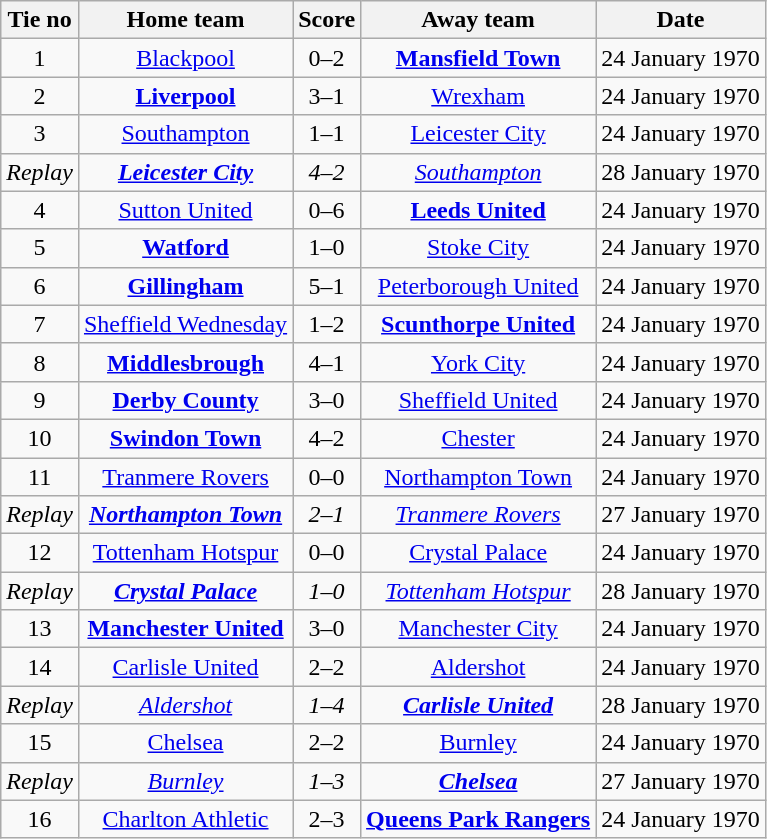<table class="wikitable" style="text-align: center">
<tr>
<th>Tie no</th>
<th>Home team</th>
<th>Score</th>
<th>Away team</th>
<th>Date</th>
</tr>
<tr>
<td>1</td>
<td><a href='#'>Blackpool</a></td>
<td>0–2</td>
<td><strong><a href='#'>Mansfield Town</a></strong></td>
<td>24 January 1970</td>
</tr>
<tr>
<td>2</td>
<td><strong><a href='#'>Liverpool</a></strong></td>
<td>3–1</td>
<td><a href='#'>Wrexham</a></td>
<td>24 January 1970</td>
</tr>
<tr>
<td>3</td>
<td><a href='#'>Southampton</a></td>
<td>1–1</td>
<td><a href='#'>Leicester City</a></td>
<td>24 January 1970</td>
</tr>
<tr>
<td><em>Replay</em></td>
<td><strong><em><a href='#'>Leicester City</a></em></strong></td>
<td><em>4–2</em></td>
<td><em><a href='#'>Southampton</a></em></td>
<td>28 January 1970</td>
</tr>
<tr>
<td>4</td>
<td><a href='#'>Sutton United</a></td>
<td>0–6</td>
<td><strong><a href='#'>Leeds United</a></strong></td>
<td>24 January 1970</td>
</tr>
<tr>
<td>5</td>
<td><strong><a href='#'>Watford</a></strong></td>
<td>1–0</td>
<td><a href='#'>Stoke City</a></td>
<td>24 January 1970</td>
</tr>
<tr>
<td>6</td>
<td><strong><a href='#'>Gillingham</a></strong></td>
<td>5–1</td>
<td><a href='#'>Peterborough United</a></td>
<td>24 January 1970</td>
</tr>
<tr>
<td>7</td>
<td><a href='#'>Sheffield Wednesday</a></td>
<td>1–2</td>
<td><strong><a href='#'>Scunthorpe United</a></strong></td>
<td>24 January 1970</td>
</tr>
<tr>
<td>8</td>
<td><strong><a href='#'>Middlesbrough</a></strong></td>
<td>4–1</td>
<td><a href='#'>York City</a></td>
<td>24 January 1970</td>
</tr>
<tr>
<td>9</td>
<td><strong><a href='#'>Derby County</a></strong></td>
<td>3–0</td>
<td><a href='#'>Sheffield United</a></td>
<td>24 January 1970</td>
</tr>
<tr>
<td>10</td>
<td><strong><a href='#'>Swindon Town</a></strong></td>
<td>4–2</td>
<td><a href='#'>Chester</a></td>
<td>24 January 1970</td>
</tr>
<tr>
<td>11</td>
<td><a href='#'>Tranmere Rovers</a></td>
<td>0–0</td>
<td><a href='#'>Northampton Town</a></td>
<td>24 January 1970</td>
</tr>
<tr>
<td><em>Replay</em></td>
<td><strong><em><a href='#'>Northampton Town</a></em></strong></td>
<td><em>2–1</em></td>
<td><em><a href='#'>Tranmere Rovers</a></em></td>
<td>27 January 1970</td>
</tr>
<tr>
<td>12</td>
<td><a href='#'>Tottenham Hotspur</a></td>
<td>0–0</td>
<td><a href='#'>Crystal Palace</a></td>
<td>24 January 1970</td>
</tr>
<tr>
<td><em>Replay</em></td>
<td><strong><em><a href='#'>Crystal Palace</a></em></strong></td>
<td><em>1–0</em></td>
<td><em><a href='#'>Tottenham Hotspur</a></em></td>
<td>28 January 1970</td>
</tr>
<tr>
<td>13</td>
<td><strong><a href='#'>Manchester United</a></strong></td>
<td>3–0</td>
<td><a href='#'>Manchester City</a></td>
<td>24 January 1970</td>
</tr>
<tr>
<td>14</td>
<td><a href='#'>Carlisle United</a></td>
<td>2–2</td>
<td><a href='#'>Aldershot</a></td>
<td>24 January 1970</td>
</tr>
<tr>
<td><em>Replay</em></td>
<td><em><a href='#'>Aldershot</a></em></td>
<td><em>1–4</em></td>
<td><strong><em><a href='#'>Carlisle United</a></em></strong></td>
<td>28 January 1970</td>
</tr>
<tr>
<td>15</td>
<td><a href='#'>Chelsea</a></td>
<td>2–2</td>
<td><a href='#'>Burnley</a></td>
<td>24 January 1970</td>
</tr>
<tr>
<td><em>Replay</em></td>
<td><em><a href='#'>Burnley</a></em></td>
<td><em>1–3</em></td>
<td><strong><em><a href='#'>Chelsea</a></em></strong></td>
<td>27 January 1970</td>
</tr>
<tr>
<td>16</td>
<td><a href='#'>Charlton Athletic</a></td>
<td>2–3</td>
<td><strong><a href='#'>Queens Park Rangers</a></strong></td>
<td>24 January 1970</td>
</tr>
</table>
